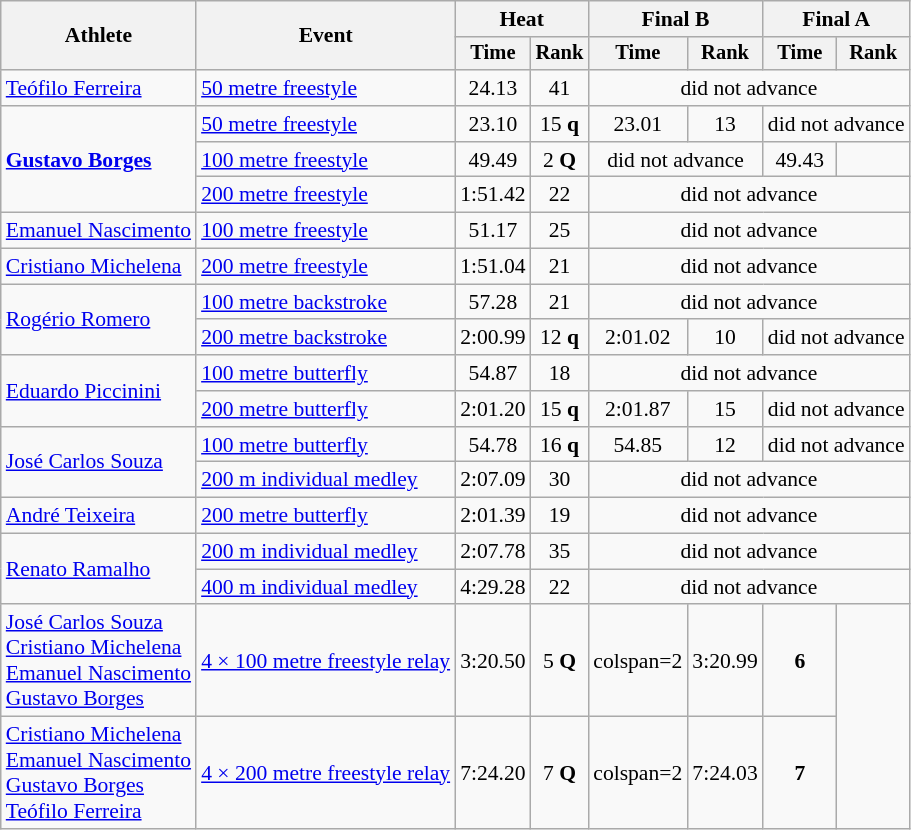<table class=wikitable style="font-size:90%">
<tr>
<th rowspan="2">Athlete</th>
<th rowspan="2">Event</th>
<th colspan="2">Heat</th>
<th colspan="2">Final B</th>
<th colspan="2">Final A</th>
</tr>
<tr style="font-size:95%">
<th>Time</th>
<th>Rank</th>
<th>Time</th>
<th>Rank</th>
<th>Time</th>
<th>Rank</th>
</tr>
<tr align=center>
<td style="text-align:left;" rowspan="1"><a href='#'>Teófilo Ferreira</a></td>
<td style="text-align:left;"><a href='#'>50 metre freestyle</a></td>
<td>24.13</td>
<td>41</td>
<td colspan=4>did not advance</td>
</tr>
<tr align=center>
<td style="text-align:left;" rowspan="3"><strong><a href='#'>Gustavo Borges</a></strong></td>
<td style="text-align:left;"><a href='#'>50 metre freestyle</a></td>
<td>23.10</td>
<td>15 <strong>q</strong></td>
<td>23.01</td>
<td>13</td>
<td colspan=2>did not advance</td>
</tr>
<tr align=center>
<td style="text-align:left;"><a href='#'>100 metre freestyle</a></td>
<td>49.49</td>
<td>2 <strong>Q</strong></td>
<td colspan=2>did not advance</td>
<td>49.43</td>
<td></td>
</tr>
<tr align=center>
<td style="text-align:left;"><a href='#'>200 metre freestyle</a></td>
<td>1:51.42</td>
<td>22</td>
<td colspan=4>did not advance</td>
</tr>
<tr align=center>
<td style="text-align:left;" rowspan="1"><a href='#'>Emanuel Nascimento</a></td>
<td style="text-align:left;"><a href='#'>100 metre freestyle</a></td>
<td>51.17</td>
<td>25</td>
<td colspan=4>did not advance</td>
</tr>
<tr align=center>
<td style="text-align:left;" rowspan="1"><a href='#'>Cristiano Michelena</a></td>
<td style="text-align:left;"><a href='#'>200 metre freestyle</a></td>
<td>1:51.04</td>
<td>21</td>
<td colspan=4>did not advance</td>
</tr>
<tr align=center>
<td style="text-align:left;" rowspan="2"><a href='#'>Rogério Romero</a></td>
<td style="text-align:left;"><a href='#'>100 metre backstroke</a></td>
<td>57.28</td>
<td>21</td>
<td colspan=4>did not advance</td>
</tr>
<tr align=center>
<td style="text-align:left;"><a href='#'>200 metre backstroke</a></td>
<td>2:00.99</td>
<td>12 <strong>q</strong></td>
<td>2:01.02</td>
<td>10</td>
<td colspan=2>did not advance</td>
</tr>
<tr align=center>
<td style="text-align:left;" rowspan="2"><a href='#'>Eduardo Piccinini</a></td>
<td style="text-align:left;"><a href='#'>100 metre butterfly</a></td>
<td>54.87</td>
<td>18</td>
<td colspan=4>did not advance</td>
</tr>
<tr align=center>
<td style="text-align:left;"><a href='#'>200 metre butterfly</a></td>
<td>2:01.20</td>
<td>15 <strong>q</strong></td>
<td>2:01.87</td>
<td>15</td>
<td colspan=2>did not advance</td>
</tr>
<tr align=center>
<td style="text-align:left;" rowspan="2"><a href='#'>José Carlos Souza</a></td>
<td style="text-align:left;"><a href='#'>100 metre butterfly</a></td>
<td>54.78</td>
<td>16 <strong>q</strong></td>
<td>54.85</td>
<td>12</td>
<td colspan=2>did not advance</td>
</tr>
<tr align=center>
<td style="text-align:left;"><a href='#'>200 m individual medley</a></td>
<td>2:07.09</td>
<td>30</td>
<td colspan=4>did not advance</td>
</tr>
<tr align=center>
<td style="text-align:left;" rowspan="1"><a href='#'>André Teixeira</a></td>
<td style="text-align:left;"><a href='#'>200 metre butterfly</a></td>
<td>2:01.39</td>
<td>19</td>
<td colspan=4>did not advance</td>
</tr>
<tr align=center>
<td style="text-align:left;" rowspan="2"><a href='#'>Renato Ramalho</a></td>
<td style="text-align:left;"><a href='#'>200 m individual medley</a></td>
<td>2:07.78</td>
<td>35</td>
<td colspan=4>did not advance</td>
</tr>
<tr align=center>
<td style="text-align:left;"><a href='#'>400 m individual medley</a></td>
<td>4:29.28</td>
<td>22</td>
<td colspan=4>did not advance</td>
</tr>
<tr align=center>
<td style="text-align:left;" rowspan="1"><a href='#'>José Carlos Souza</a><br><a href='#'>Cristiano Michelena</a><br><a href='#'>Emanuel Nascimento</a><br><a href='#'>Gustavo Borges</a></td>
<td align=left><a href='#'>4 × 100 metre freestyle relay</a></td>
<td>3:20.50</td>
<td>5 <strong>Q</strong></td>
<td>colspan=2 </td>
<td>3:20.99</td>
<td><strong>6</strong></td>
</tr>
<tr align=center>
<td style="text-align:left;" rowspan="1"><a href='#'>Cristiano Michelena</a><br><a href='#'>Emanuel Nascimento</a><br><a href='#'>Gustavo Borges</a><br><a href='#'>Teófilo Ferreira</a></td>
<td align=left><a href='#'>4 × 200 metre freestyle relay</a></td>
<td>7:24.20</td>
<td>7 <strong>Q</strong></td>
<td>colspan=2 </td>
<td>7:24.03</td>
<td><strong>7</strong></td>
</tr>
</table>
